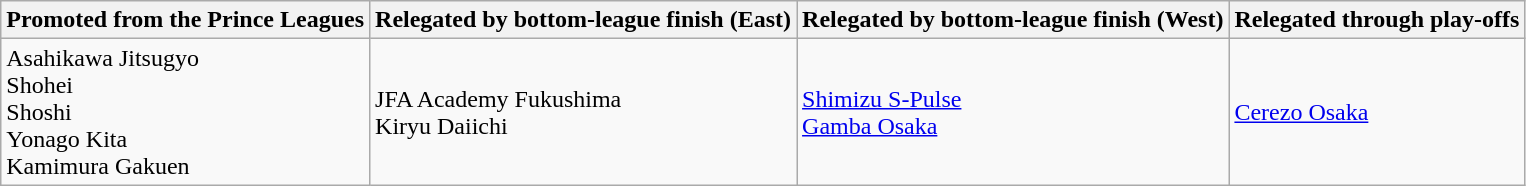<table class="wikitable">
<tr>
<th>Promoted from the Prince Leagues</th>
<th>Relegated by bottom-league finish (East)</th>
<th>Relegated by bottom-league finish (West)</th>
<th>Relegated through play-offs</th>
</tr>
<tr>
<td>Asahikawa Jitsugyo<br>Shohei<br>Shoshi<br>Yonago Kita<br>Kamimura Gakuen</td>
<td>JFA Academy Fukushima<br>Kiryu Daiichi</td>
<td><a href='#'>Shimizu S-Pulse</a><br><a href='#'>Gamba Osaka</a></td>
<td><a href='#'>Cerezo Osaka</a></td>
</tr>
</table>
